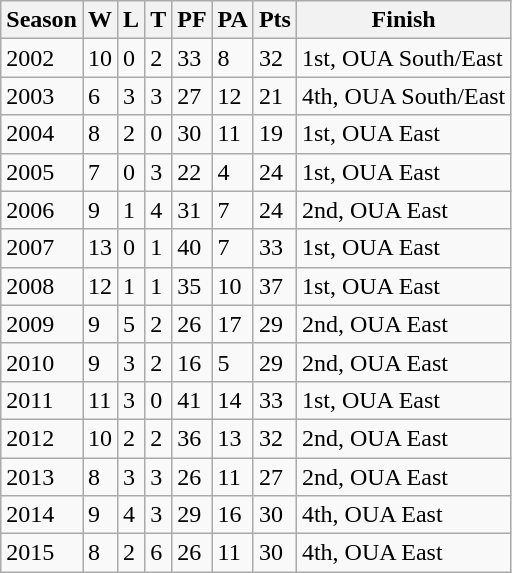<table class="wikitable">
<tr>
<th>Season</th>
<th>W</th>
<th>L</th>
<th>T</th>
<th>PF</th>
<th>PA</th>
<th>Pts</th>
<th>Finish</th>
</tr>
<tr>
<td>2002</td>
<td>10</td>
<td>0</td>
<td>2</td>
<td>33</td>
<td>8</td>
<td>32</td>
<td>1st, OUA South/East</td>
</tr>
<tr>
<td>2003</td>
<td>6</td>
<td>3</td>
<td>3</td>
<td>27</td>
<td>12</td>
<td>21</td>
<td>4th, OUA South/East</td>
</tr>
<tr>
<td>2004</td>
<td>8</td>
<td>2</td>
<td>0</td>
<td>30</td>
<td>11</td>
<td>19</td>
<td>1st, OUA East</td>
</tr>
<tr>
<td>2005</td>
<td>7</td>
<td>0</td>
<td>3</td>
<td>22</td>
<td>4</td>
<td>24</td>
<td>1st, OUA East</td>
</tr>
<tr>
<td>2006</td>
<td>9</td>
<td>1</td>
<td>4</td>
<td>31</td>
<td>7</td>
<td>24</td>
<td>2nd, OUA East</td>
</tr>
<tr>
<td>2007</td>
<td>13</td>
<td>0</td>
<td>1</td>
<td>40</td>
<td>7</td>
<td>33</td>
<td>1st, OUA East</td>
</tr>
<tr>
<td>2008</td>
<td>12</td>
<td>1</td>
<td>1</td>
<td>35</td>
<td>10</td>
<td>37</td>
<td>1st, OUA East</td>
</tr>
<tr>
<td>2009</td>
<td>9</td>
<td>5</td>
<td>2</td>
<td>26</td>
<td>17</td>
<td>29</td>
<td>2nd, OUA East</td>
</tr>
<tr>
<td>2010</td>
<td>9</td>
<td>3</td>
<td>2</td>
<td>16</td>
<td>5</td>
<td>29</td>
<td>2nd, OUA East</td>
</tr>
<tr>
<td>2011</td>
<td>11</td>
<td>3</td>
<td>0</td>
<td>41</td>
<td>14</td>
<td>33</td>
<td>1st, OUA East</td>
</tr>
<tr>
<td>2012</td>
<td>10</td>
<td>2</td>
<td>2</td>
<td>36</td>
<td>13</td>
<td>32</td>
<td>2nd, OUA East</td>
</tr>
<tr>
<td>2013</td>
<td>8</td>
<td>3</td>
<td>3</td>
<td>26</td>
<td>11</td>
<td>27</td>
<td>2nd, OUA East</td>
</tr>
<tr>
<td>2014</td>
<td>9</td>
<td>4</td>
<td>3</td>
<td>29</td>
<td>16</td>
<td>30</td>
<td>4th, OUA East</td>
</tr>
<tr>
<td>2015</td>
<td>8</td>
<td>2</td>
<td>6</td>
<td>26</td>
<td>11</td>
<td>30</td>
<td>4th, OUA East</td>
</tr>
</table>
